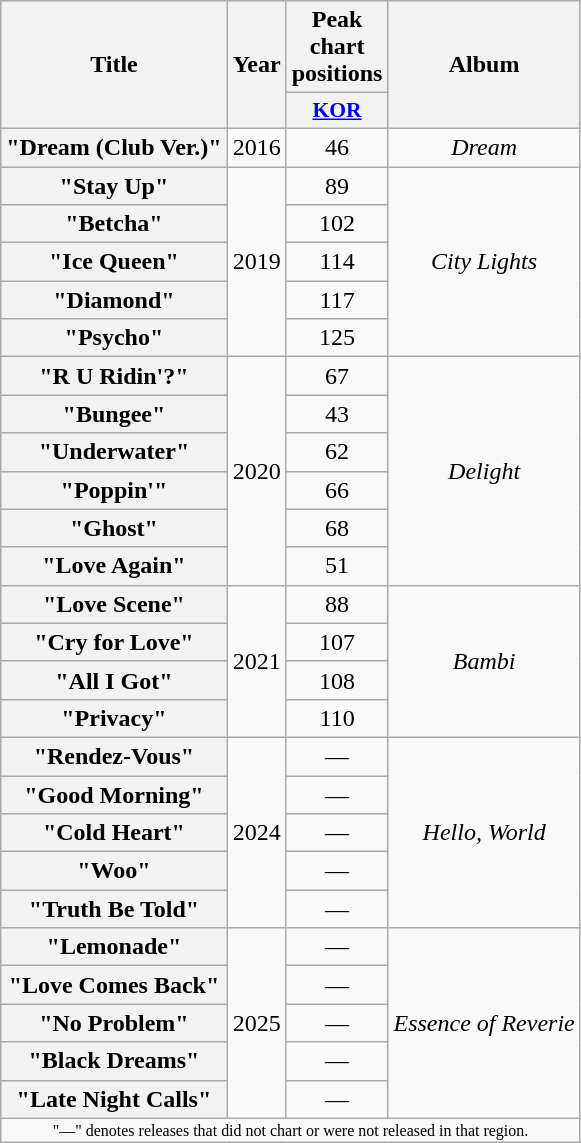<table class="wikitable plainrowheaders" style="text-align:center;">
<tr>
<th scope="col" rowspan="2">Title</th>
<th scope="col" rowspan="2">Year</th>
<th scope="col" colspan="1">Peak chart<br>positions</th>
<th scope="col" rowspan="2">Album</th>
</tr>
<tr>
<th scope="col" style="width:3em;font-size:90%;"><a href='#'>KOR</a><br></th>
</tr>
<tr>
<th scope="row">"Dream (Club Ver.)"<br></th>
<td>2016</td>
<td>46</td>
<td><em>Dream</em></td>
</tr>
<tr>
<th scope="row">"Stay Up"<br></th>
<td rowspan="5">2019</td>
<td>89</td>
<td rowspan="5"><em>City Lights</em></td>
</tr>
<tr>
<th scope="row">"Betcha"</th>
<td>102</td>
</tr>
<tr>
<th scope="row">"Ice Queen"</th>
<td>114</td>
</tr>
<tr>
<th scope="row">"Diamond"</th>
<td>117</td>
</tr>
<tr>
<th scope="row">"Psycho"</th>
<td>125</td>
</tr>
<tr>
<th scope="row">"R U Ridin'?"</th>
<td rowspan="6">2020</td>
<td>67</td>
<td rowspan="6"><em>Delight</em></td>
</tr>
<tr>
<th scope="row">"Bungee"</th>
<td>43</td>
</tr>
<tr>
<th scope="row">"Underwater"</th>
<td>62</td>
</tr>
<tr>
<th scope="row">"Poppin'"</th>
<td>66</td>
</tr>
<tr>
<th scope="row">"Ghost"</th>
<td>68</td>
</tr>
<tr>
<th scope="row">"Love Again"</th>
<td>51</td>
</tr>
<tr>
<th scope="row">"Love Scene"</th>
<td rowspan="4">2021</td>
<td>88</td>
<td rowspan="4"><em>Bambi</em></td>
</tr>
<tr>
<th scope="row">"Cry for Love"</th>
<td>107</td>
</tr>
<tr>
<th scope="row">"All I Got"</th>
<td>108</td>
</tr>
<tr>
<th scope="row">"Privacy"</th>
<td>110</td>
</tr>
<tr>
<th scope="row">"Rendez-Vous"</th>
<td rowspan="5">2024</td>
<td>—</td>
<td rowspan="5"><em>Hello, World</em></td>
</tr>
<tr>
<th scope="row">"Good Morning"</th>
<td>—</td>
</tr>
<tr>
<th scope="row">"Cold Heart"</th>
<td>—</td>
</tr>
<tr>
<th scope="row">"Woo"</th>
<td>—</td>
</tr>
<tr>
<th scope="row">"Truth Be Told"</th>
<td>—</td>
</tr>
<tr>
<th scope="row">"Lemonade"</th>
<td rowspan="5">2025</td>
<td>—</td>
<td rowspan="5"><em>Essence of Reverie</em></td>
</tr>
<tr>
<th scope="row">"Love Comes Back"</th>
<td>—</td>
</tr>
<tr>
<th scope="row">"No Problem"</th>
<td>—</td>
</tr>
<tr>
<th scope="row">"Black Dreams"</th>
<td>—</td>
</tr>
<tr>
<th scope="row">"Late Night Calls"</th>
<td>—</td>
</tr>
<tr>
<td colspan="4" style="font-size:8pt;">"—" denotes releases that did not chart or were not released in that region.</td>
</tr>
</table>
